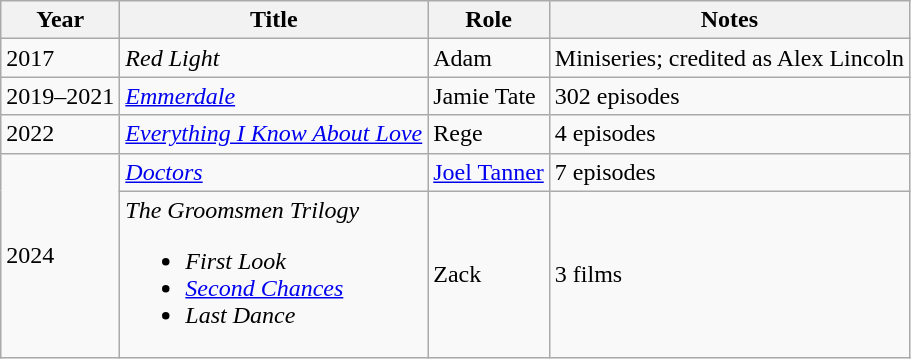<table class="wikitable plainrowheaders sortable">
<tr>
<th scope="col">Year</th>
<th scope="col">Title</th>
<th scope="col">Role</th>
<th class="unsortable">Notes</th>
</tr>
<tr>
<td>2017</td>
<td><em>Red Light</em></td>
<td>Adam</td>
<td>Miniseries; credited as Alex Lincoln</td>
</tr>
<tr>
<td>2019–2021</td>
<td><em><a href='#'>Emmerdale</a></em></td>
<td>Jamie Tate</td>
<td>302 episodes</td>
</tr>
<tr>
<td>2022</td>
<td><em><a href='#'>Everything I Know About Love</a></em></td>
<td>Rege</td>
<td>4 episodes</td>
</tr>
<tr>
<td rowspan=2>2024</td>
<td><em><a href='#'>Doctors</a></em></td>
<td><a href='#'>Joel Tanner</a></td>
<td>7 episodes</td>
</tr>
<tr>
<td><em>The Groomsmen Trilogy</em><br><ul><li><em>First Look</em></li><li><em><a href='#'>Second Chances</a></em></li><li><em>Last Dance</em></li></ul></td>
<td>Zack</td>
<td>3 films</td>
</tr>
</table>
